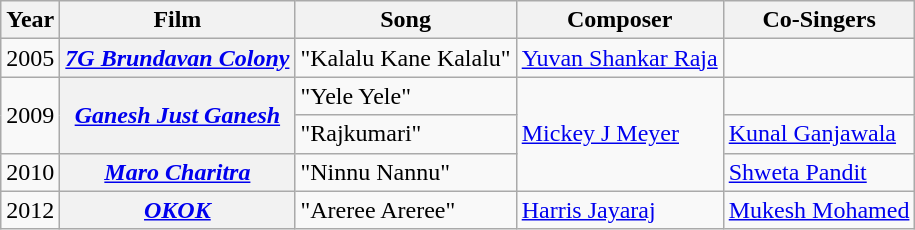<table class= "wikitable">
<tr>
<th>Year</th>
<th>Film</th>
<th>Song</th>
<th>Composer</th>
<th>Co-Singers</th>
</tr>
<tr>
<td>2005</td>
<th><em><a href='#'>7G Brundavan Colony</a></em></th>
<td>"Kalalu Kane Kalalu"</td>
<td><a href='#'>Yuvan Shankar Raja</a></td>
<td></td>
</tr>
<tr>
<td rowspan="2">2009</td>
<th rowspan="2"><em><a href='#'>Ganesh Just Ganesh</a></em></th>
<td>"Yele Yele"</td>
<td rowspan="3"><a href='#'>Mickey J Meyer</a></td>
<td></td>
</tr>
<tr>
<td>"Rajkumari"</td>
<td><a href='#'>Kunal Ganjawala</a></td>
</tr>
<tr>
<td>2010</td>
<th><a href='#'><em>Maro Charitra</em></a></th>
<td>"Ninnu Nannu"</td>
<td><a href='#'>Shweta Pandit</a></td>
</tr>
<tr>
<td>2012</td>
<th><em><a href='#'>OKOK</a></em></th>
<td>"Areree Areree"</td>
<td><a href='#'>Harris Jayaraj</a></td>
<td><a href='#'>Mukesh Mohamed</a></td>
</tr>
</table>
